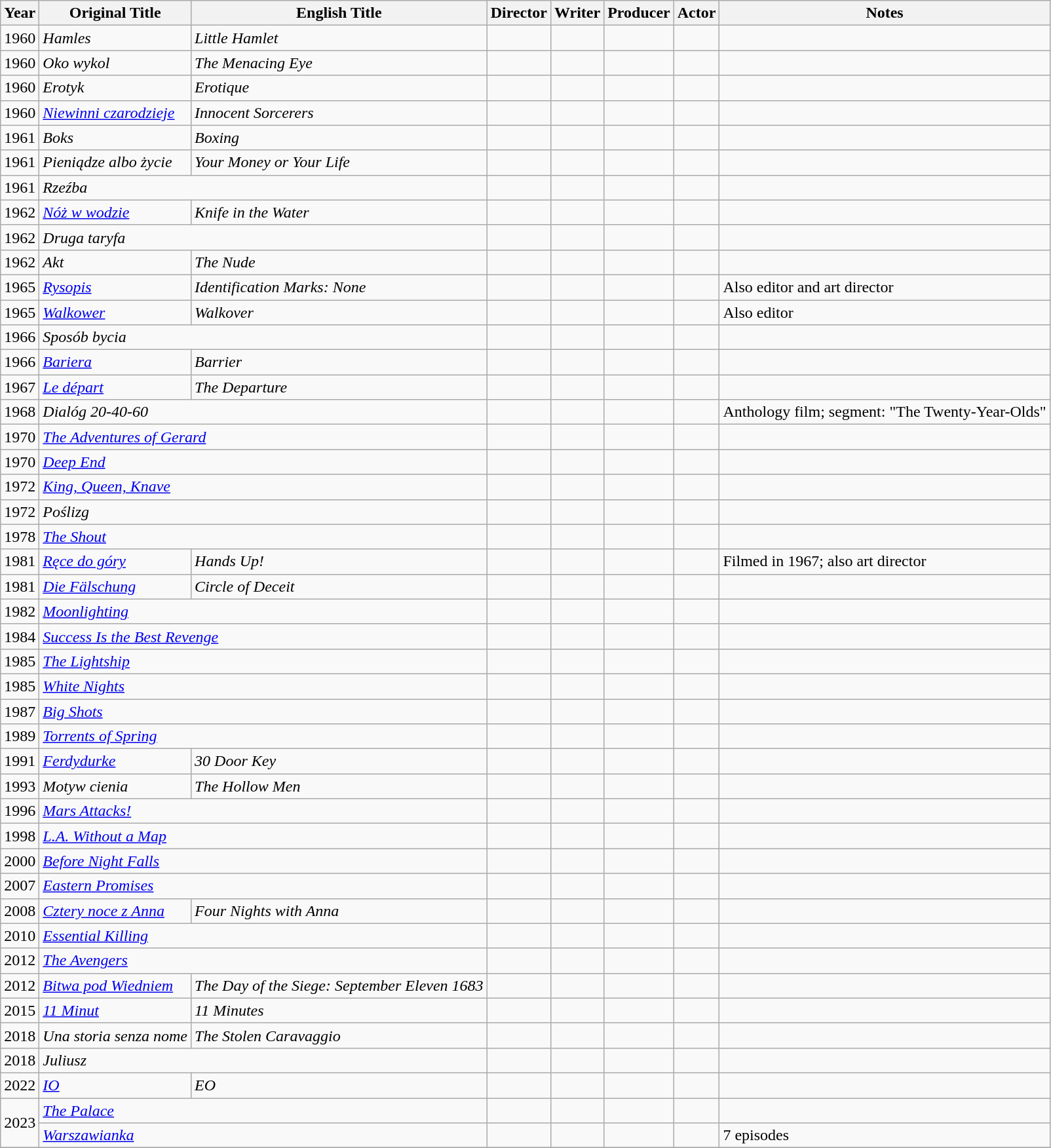<table class="wikitable sortable">
<tr>
<th>Year</th>
<th>Original Title</th>
<th>English Title</th>
<th>Director</th>
<th>Writer</th>
<th>Producer</th>
<th>Actor</th>
<th>Notes</th>
</tr>
<tr>
<td>1960</td>
<td><em>Hamles</em></td>
<td><em>Little Hamlet</em></td>
<td></td>
<td></td>
<td></td>
<td></td>
<td></td>
</tr>
<tr>
<td>1960</td>
<td><em>Oko wykol</em></td>
<td><em>The Menacing Eye</em></td>
<td></td>
<td></td>
<td></td>
<td></td>
<td></td>
</tr>
<tr>
<td>1960</td>
<td><em>Erotyk</em></td>
<td><em>Erotique</em></td>
<td></td>
<td></td>
<td></td>
<td></td>
<td></td>
</tr>
<tr>
<td>1960</td>
<td><em><a href='#'>Niewinni czarodzieje</a></em></td>
<td><em>Innocent Sorcerers</em></td>
<td></td>
<td></td>
<td></td>
<td></td>
<td></td>
</tr>
<tr>
<td>1961</td>
<td><em>Boks</em></td>
<td><em>Boxing</em></td>
<td></td>
<td></td>
<td></td>
<td></td>
<td></td>
</tr>
<tr>
<td>1961</td>
<td><em>Pieniądze albo życie</em></td>
<td><em>Your Money or Your Life</em></td>
<td></td>
<td></td>
<td></td>
<td></td>
<td></td>
</tr>
<tr>
<td>1961</td>
<td colspan="2"><em>Rzeźba</em></td>
<td></td>
<td></td>
<td></td>
<td></td>
<td></td>
</tr>
<tr>
<td>1962</td>
<td><em><a href='#'>Nóż w wodzie</a></em></td>
<td><em>Knife in the Water</em></td>
<td></td>
<td></td>
<td></td>
<td></td>
<td></td>
</tr>
<tr>
<td>1962</td>
<td colspan="2"><em>Druga taryfa</em></td>
<td></td>
<td></td>
<td></td>
<td></td>
<td></td>
</tr>
<tr>
<td>1962</td>
<td><em>Akt</em></td>
<td><em>The Nude</em></td>
<td></td>
<td></td>
<td></td>
<td></td>
<td></td>
</tr>
<tr>
<td>1965</td>
<td><em><a href='#'>Rysopis</a></em></td>
<td><em>Identification Marks: None</em></td>
<td></td>
<td></td>
<td></td>
<td></td>
<td>Also editor and art director</td>
</tr>
<tr>
<td>1965</td>
<td><em><a href='#'>Walkower</a></em></td>
<td><em>Walkover</em></td>
<td></td>
<td></td>
<td></td>
<td></td>
<td>Also editor</td>
</tr>
<tr>
<td>1966</td>
<td colspan="2"><em>Sposób bycia</em></td>
<td></td>
<td></td>
<td></td>
<td></td>
<td></td>
</tr>
<tr>
<td>1966</td>
<td><em><a href='#'>Bariera</a></em></td>
<td><em>Barrier</em></td>
<td></td>
<td></td>
<td></td>
<td></td>
<td></td>
</tr>
<tr>
<td>1967</td>
<td><em><a href='#'>Le départ</a></em></td>
<td><em>The Departure</em></td>
<td></td>
<td></td>
<td></td>
<td></td>
<td></td>
</tr>
<tr>
<td>1968</td>
<td colspan="2"><em>Dialóg 20-40-60</em></td>
<td></td>
<td></td>
<td></td>
<td></td>
<td>Anthology film; segment: "The Twenty-Year-Olds"</td>
</tr>
<tr>
<td>1970</td>
<td colspan="2"><em><a href='#'>The Adventures of Gerard</a></em></td>
<td></td>
<td></td>
<td></td>
<td></td>
<td></td>
</tr>
<tr>
<td>1970</td>
<td colspan="2"><em><a href='#'>Deep End</a></em></td>
<td></td>
<td></td>
<td></td>
<td></td>
<td></td>
</tr>
<tr>
<td>1972</td>
<td colspan="2"><em><a href='#'>King, Queen, Knave</a></em></td>
<td></td>
<td></td>
<td></td>
<td></td>
<td></td>
</tr>
<tr>
<td>1972</td>
<td colspan="2"><em>Poślizg</em></td>
<td></td>
<td></td>
<td></td>
<td></td>
<td></td>
</tr>
<tr>
<td>1978</td>
<td colspan="2"><em><a href='#'>The Shout</a></em></td>
<td></td>
<td></td>
<td></td>
<td></td>
<td></td>
</tr>
<tr>
<td>1981</td>
<td><em><a href='#'>Ręce do góry</a></em></td>
<td><em>Hands Up!</em></td>
<td></td>
<td></td>
<td></td>
<td></td>
<td>Filmed in 1967; also art director</td>
</tr>
<tr>
<td>1981</td>
<td><em><a href='#'>Die Fälschung</a></em></td>
<td><em>Circle of Deceit</em></td>
<td></td>
<td></td>
<td></td>
<td></td>
<td></td>
</tr>
<tr>
<td>1982</td>
<td colspan="2"><em><a href='#'>Moonlighting</a></em></td>
<td></td>
<td></td>
<td></td>
<td></td>
<td></td>
</tr>
<tr>
<td>1984</td>
<td colspan="2"><em><a href='#'>Success Is the Best Revenge</a></em></td>
<td></td>
<td></td>
<td></td>
<td></td>
<td></td>
</tr>
<tr>
<td>1985</td>
<td colspan="2"><em><a href='#'>The Lightship</a></em></td>
<td></td>
<td></td>
<td></td>
<td></td>
<td></td>
</tr>
<tr>
<td>1985</td>
<td colspan="2"><em><a href='#'>White Nights</a></em></td>
<td></td>
<td></td>
<td></td>
<td></td>
<td></td>
</tr>
<tr>
<td>1987</td>
<td colspan="2"><em><a href='#'>Big Shots</a></em></td>
<td></td>
<td></td>
<td></td>
<td></td>
<td></td>
</tr>
<tr>
<td>1989</td>
<td colspan="2"><em><a href='#'>Torrents of Spring</a></em></td>
<td></td>
<td></td>
<td></td>
<td></td>
<td></td>
</tr>
<tr>
<td>1991</td>
<td><em><a href='#'>Ferdydurke</a></em></td>
<td><em>30 Door Key</em></td>
<td></td>
<td></td>
<td></td>
<td></td>
<td></td>
</tr>
<tr>
<td>1993</td>
<td><em>Motyw cienia</em></td>
<td><em>The Hollow Men</em></td>
<td></td>
<td></td>
<td></td>
<td></td>
<td></td>
</tr>
<tr>
<td>1996</td>
<td colspan="2"><em><a href='#'>Mars Attacks!</a></em></td>
<td></td>
<td></td>
<td></td>
<td></td>
<td></td>
</tr>
<tr>
<td>1998</td>
<td colspan="2"><em><a href='#'>L.A. Without a Map</a></em></td>
<td></td>
<td></td>
<td></td>
<td></td>
<td></td>
</tr>
<tr>
<td>2000</td>
<td colspan="2"><em><a href='#'>Before Night Falls</a></em></td>
<td></td>
<td></td>
<td></td>
<td></td>
<td></td>
</tr>
<tr>
<td>2007</td>
<td colspan="2"><em><a href='#'>Eastern Promises</a></em></td>
<td></td>
<td></td>
<td></td>
<td></td>
<td></td>
</tr>
<tr>
<td>2008</td>
<td><em><a href='#'>Cztery noce z Anna</a></em></td>
<td><em>Four Nights with Anna</em></td>
<td></td>
<td></td>
<td></td>
<td></td>
<td></td>
</tr>
<tr>
<td>2010</td>
<td colspan="2"><em><a href='#'>Essential Killing</a></em></td>
<td></td>
<td></td>
<td></td>
<td></td>
<td></td>
</tr>
<tr>
<td>2012</td>
<td colspan="2"><em><a href='#'>The Avengers</a></em></td>
<td></td>
<td></td>
<td></td>
<td></td>
<td></td>
</tr>
<tr>
<td>2012</td>
<td><em><a href='#'>Bitwa pod Wiedniem</a></em></td>
<td><em>The Day of the Siege: September Eleven 1683</em></td>
<td></td>
<td></td>
<td></td>
<td></td>
<td></td>
</tr>
<tr>
<td>2015</td>
<td><em><a href='#'>11 Minut</a></em></td>
<td><em>11 Minutes</em></td>
<td></td>
<td></td>
<td></td>
<td></td>
<td></td>
</tr>
<tr>
<td>2018</td>
<td><em>Una storia senza nome</em></td>
<td><em>The Stolen Caravaggio</em></td>
<td></td>
<td></td>
<td></td>
<td></td>
<td></td>
</tr>
<tr>
<td>2018</td>
<td colspan="2"><em>Juliusz</em></td>
<td></td>
<td></td>
<td></td>
<td></td>
<td></td>
</tr>
<tr>
<td>2022</td>
<td><em><a href='#'>IO</a></em></td>
<td><em>EO</em></td>
<td></td>
<td></td>
<td></td>
<td></td>
<td></td>
</tr>
<tr>
<td rowspan="2">2023</td>
<td colspan="2"><em><a href='#'>The Palace</a></em></td>
<td></td>
<td></td>
<td></td>
<td></td>
<td></td>
</tr>
<tr>
<td colspan="2"><em><a href='#'>Warszawianka</a></em></td>
<td></td>
<td></td>
<td></td>
<td></td>
<td>7 episodes</td>
</tr>
<tr>
</tr>
</table>
